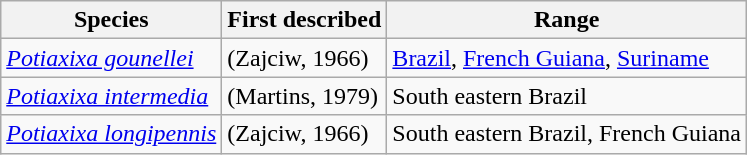<table class="wikitable">
<tr>
<th>Species</th>
<th>First described</th>
<th>Range</th>
</tr>
<tr>
<td><em><a href='#'>Potiaxixa gounellei</a></em></td>
<td>(Zajciw, 1966)</td>
<td><a href='#'>Brazil</a>, <a href='#'>French Guiana</a>, <a href='#'>Suriname</a></td>
</tr>
<tr>
<td><em><a href='#'>Potiaxixa intermedia</a></em></td>
<td>(Martins, 1979)</td>
<td>South eastern Brazil</td>
</tr>
<tr>
<td><em><a href='#'>Potiaxixa longipennis</a></em></td>
<td>(Zajciw, 1966)</td>
<td>South eastern Brazil, French Guiana</td>
</tr>
</table>
